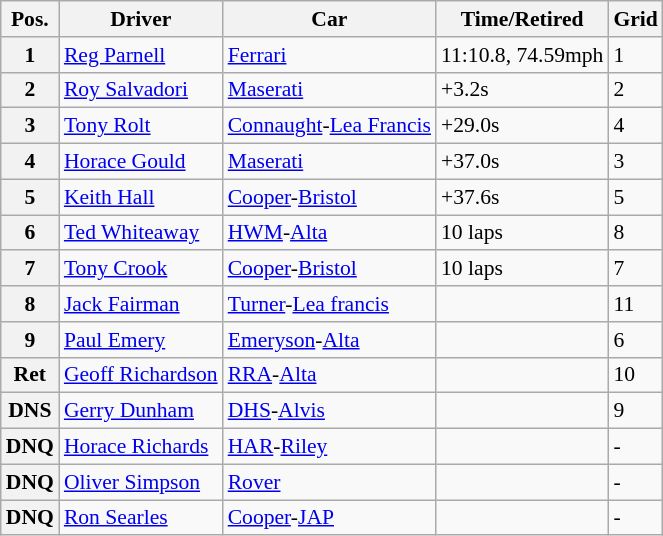<table class="wikitable" style="font-size: 90%;">
<tr>
<th>Pos.</th>
<th>Driver</th>
<th>Car</th>
<th>Time/Retired</th>
<th>Grid</th>
</tr>
<tr>
<th>1</th>
<td> <a href='#'>Reg Parnell</a></td>
<td><a href='#'>Ferrari</a></td>
<td>11:10.8, 74.59mph</td>
<td>1</td>
</tr>
<tr>
<th>2</th>
<td> <a href='#'>Roy Salvadori</a></td>
<td><a href='#'>Maserati</a></td>
<td>+3.2s</td>
<td>2</td>
</tr>
<tr>
<th>3</th>
<td> <a href='#'>Tony Rolt</a></td>
<td><a href='#'>Connaught</a>-<a href='#'>Lea Francis</a></td>
<td>+29.0s</td>
<td>4</td>
</tr>
<tr>
<th>4</th>
<td> <a href='#'>Horace Gould</a></td>
<td><a href='#'>Maserati</a></td>
<td>+37.0s</td>
<td>3</td>
</tr>
<tr>
<th>5</th>
<td> <a href='#'>Keith Hall</a></td>
<td><a href='#'>Cooper</a>-<a href='#'>Bristol</a></td>
<td>+37.6s</td>
<td>5</td>
</tr>
<tr>
<th>6</th>
<td> <a href='#'>Ted Whiteaway</a></td>
<td><a href='#'>HWM</a>-<a href='#'>Alta</a></td>
<td>10 laps</td>
<td>8</td>
</tr>
<tr>
<th>7</th>
<td> <a href='#'>Tony Crook</a></td>
<td><a href='#'>Cooper</a>-<a href='#'>Bristol</a></td>
<td>10 laps</td>
<td>7</td>
</tr>
<tr>
<th>8</th>
<td> <a href='#'>Jack Fairman</a></td>
<td><a href='#'>Turner</a>-<a href='#'>Lea francis</a></td>
<td></td>
<td>11</td>
</tr>
<tr>
<th>9</th>
<td> <a href='#'>Paul Emery</a></td>
<td><a href='#'>Emeryson</a>-<a href='#'>Alta</a></td>
<td></td>
<td>6</td>
</tr>
<tr>
<th>Ret</th>
<td> <a href='#'>Geoff Richardson</a></td>
<td><a href='#'>RRA</a>-<a href='#'>Alta</a></td>
<td></td>
<td>10</td>
</tr>
<tr>
<th>DNS</th>
<td> <a href='#'>Gerry Dunham</a></td>
<td><a href='#'>DHS</a>-<a href='#'>Alvis</a></td>
<td></td>
<td>9</td>
</tr>
<tr>
<th>DNQ</th>
<td> <a href='#'>Horace Richards</a></td>
<td><a href='#'>HAR</a>-<a href='#'>Riley</a></td>
<td></td>
<td>-</td>
</tr>
<tr>
<th>DNQ</th>
<td> <a href='#'>Oliver Simpson</a></td>
<td><a href='#'>Rover</a></td>
<td></td>
<td>-</td>
</tr>
<tr>
<th>DNQ</th>
<td> <a href='#'>Ron Searles</a></td>
<td><a href='#'>Cooper</a>-<a href='#'>JAP</a></td>
<td></td>
<td>-</td>
</tr>
</table>
